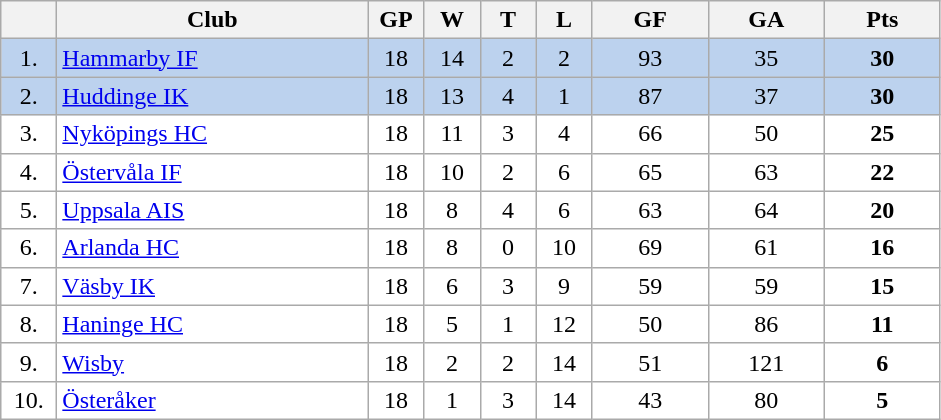<table class="wikitable">
<tr>
<th width="30"></th>
<th width="200">Club</th>
<th width="30">GP</th>
<th width="30">W</th>
<th width="30">T</th>
<th width="30">L</th>
<th width="70">GF</th>
<th width="70">GA</th>
<th width="70">Pts</th>
</tr>
<tr bgcolor="#BCD2EE" align="center">
<td>1.</td>
<td align="left"><a href='#'>Hammarby IF</a></td>
<td>18</td>
<td>14</td>
<td>2</td>
<td>2</td>
<td>93</td>
<td>35</td>
<td><strong>30</strong></td>
</tr>
<tr bgcolor="#BCD2EE" align="center">
<td>2.</td>
<td align="left"><a href='#'>Huddinge IK</a></td>
<td>18</td>
<td>13</td>
<td>4</td>
<td>1</td>
<td>87</td>
<td>37</td>
<td><strong>30</strong></td>
</tr>
<tr bgcolor="#FFFFFF" align="center">
<td>3.</td>
<td align="left"><a href='#'>Nyköpings HC</a></td>
<td>18</td>
<td>11</td>
<td>3</td>
<td>4</td>
<td>66</td>
<td>50</td>
<td><strong>25</strong></td>
</tr>
<tr bgcolor="#FFFFFF" align="center">
<td>4.</td>
<td align="left"><a href='#'>Östervåla IF</a></td>
<td>18</td>
<td>10</td>
<td>2</td>
<td>6</td>
<td>65</td>
<td>63</td>
<td><strong>22</strong></td>
</tr>
<tr bgcolor="#FFFFFF" align="center">
<td>5.</td>
<td align="left"><a href='#'>Uppsala AIS</a></td>
<td>18</td>
<td>8</td>
<td>4</td>
<td>6</td>
<td>63</td>
<td>64</td>
<td><strong>20</strong></td>
</tr>
<tr bgcolor="#FFFFFF" align="center">
<td>6.</td>
<td align="left"><a href='#'>Arlanda HC</a></td>
<td>18</td>
<td>8</td>
<td>0</td>
<td>10</td>
<td>69</td>
<td>61</td>
<td><strong>16</strong></td>
</tr>
<tr bgcolor="#FFFFFF" align="center">
<td>7.</td>
<td align="left"><a href='#'>Väsby IK</a></td>
<td>18</td>
<td>6</td>
<td>3</td>
<td>9</td>
<td>59</td>
<td>59</td>
<td><strong>15</strong></td>
</tr>
<tr bgcolor="#FFFFFF" align="center">
<td>8.</td>
<td align="left"><a href='#'>Haninge HC</a></td>
<td>18</td>
<td>5</td>
<td>1</td>
<td>12</td>
<td>50</td>
<td>86</td>
<td><strong>11</strong></td>
</tr>
<tr bgcolor="#FFFFFF" align="center">
<td>9.</td>
<td align="left"><a href='#'>Wisby</a></td>
<td>18</td>
<td>2</td>
<td>2</td>
<td>14</td>
<td>51</td>
<td>121</td>
<td><strong>6</strong></td>
</tr>
<tr bgcolor="#FFFFFF" align="center">
<td>10.</td>
<td align="left"><a href='#'>Österåker</a></td>
<td>18</td>
<td>1</td>
<td>3</td>
<td>14</td>
<td>43</td>
<td>80</td>
<td><strong>5</strong></td>
</tr>
</table>
